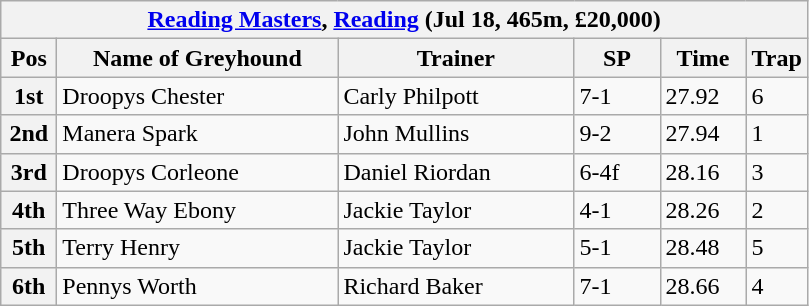<table class="wikitable">
<tr>
<th colspan="6"><a href='#'>Reading Masters</a>, <a href='#'>Reading</a> (Jul 18, 465m, £20,000)</th>
</tr>
<tr>
<th width=30>Pos</th>
<th width=180>Name of Greyhound</th>
<th width=150>Trainer</th>
<th width=50>SP</th>
<th width=50>Time</th>
<th width=30>Trap</th>
</tr>
<tr>
<th>1st</th>
<td>Droopys Chester</td>
<td>Carly Philpott</td>
<td>7-1</td>
<td>27.92</td>
<td>6</td>
</tr>
<tr>
<th>2nd</th>
<td>Manera Spark</td>
<td>John Mullins</td>
<td>9-2</td>
<td>27.94</td>
<td>1</td>
</tr>
<tr>
<th>3rd</th>
<td>Droopys Corleone</td>
<td>Daniel Riordan</td>
<td>6-4f</td>
<td>28.16</td>
<td>3</td>
</tr>
<tr>
<th>4th</th>
<td>Three Way Ebony</td>
<td>Jackie Taylor</td>
<td>4-1</td>
<td>28.26</td>
<td>2</td>
</tr>
<tr>
<th>5th</th>
<td>Terry Henry</td>
<td>Jackie Taylor</td>
<td>5-1</td>
<td>28.48</td>
<td>5</td>
</tr>
<tr>
<th>6th</th>
<td>Pennys Worth</td>
<td>Richard Baker</td>
<td>7-1</td>
<td>28.66</td>
<td>4</td>
</tr>
</table>
